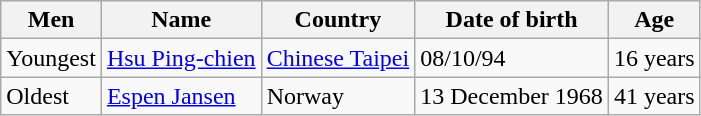<table class="wikitable">
<tr>
<th>Men</th>
<th>Name</th>
<th>Country</th>
<th>Date of birth</th>
<th>Age</th>
</tr>
<tr>
<td>Youngest</td>
<td><a href='#'>Hsu Ping-chien</a></td>
<td><a href='#'>Chinese Taipei</a> </td>
<td>08/10/94</td>
<td>16 years</td>
</tr>
<tr>
<td>Oldest</td>
<td><a href='#'>Espen Jansen</a></td>
<td>Norway </td>
<td>13 December 1968</td>
<td>41 years</td>
</tr>
</table>
